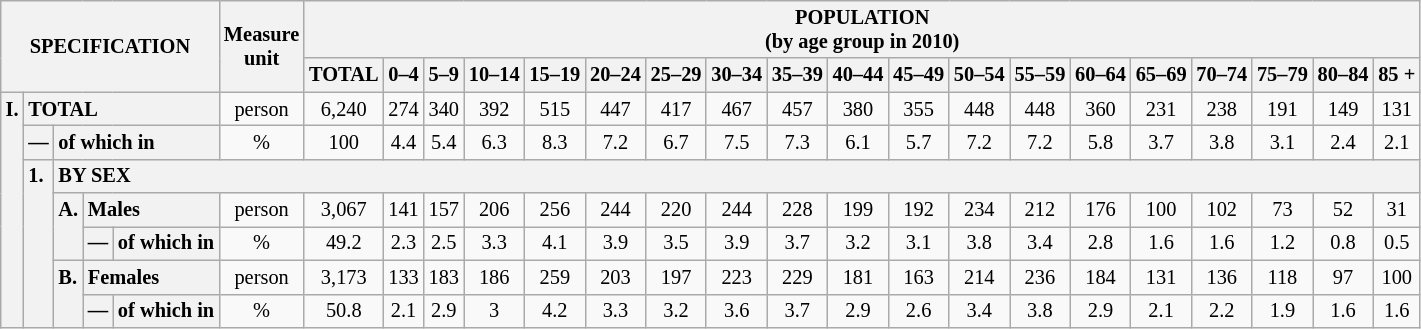<table class="wikitable" style="font-size:85%; text-align:center">
<tr>
<th rowspan="2" colspan="5">SPECIFICATION</th>
<th rowspan="2">Measure<br> unit</th>
<th colspan="20" rowspan="1">POPULATION<br> (by age group in 2010)</th>
</tr>
<tr>
<th>TOTAL</th>
<th>0–4</th>
<th>5–9</th>
<th>10–14</th>
<th>15–19</th>
<th>20–24</th>
<th>25–29</th>
<th>30–34</th>
<th>35–39</th>
<th>40–44</th>
<th>45–49</th>
<th>50–54</th>
<th>55–59</th>
<th>60–64</th>
<th>65–69</th>
<th>70–74</th>
<th>75–79</th>
<th>80–84</th>
<th>85 +</th>
</tr>
<tr>
<th style="text-align:left" valign="top" rowspan="7">I.</th>
<th style="text-align:left" colspan="4">TOTAL</th>
<td>person</td>
<td>6,240</td>
<td>274</td>
<td>340</td>
<td>392</td>
<td>515</td>
<td>447</td>
<td>417</td>
<td>467</td>
<td>457</td>
<td>380</td>
<td>355</td>
<td>448</td>
<td>448</td>
<td>360</td>
<td>231</td>
<td>238</td>
<td>191</td>
<td>149</td>
<td>131</td>
</tr>
<tr>
<th style="text-align:left" valign="top">—</th>
<th style="text-align:left" colspan="3">of which in</th>
<td>%</td>
<td>100</td>
<td>4.4</td>
<td>5.4</td>
<td>6.3</td>
<td>8.3</td>
<td>7.2</td>
<td>6.7</td>
<td>7.5</td>
<td>7.3</td>
<td>6.1</td>
<td>5.7</td>
<td>7.2</td>
<td>7.2</td>
<td>5.8</td>
<td>3.7</td>
<td>3.8</td>
<td>3.1</td>
<td>2.4</td>
<td>2.1</td>
</tr>
<tr>
<th style="text-align:left" valign="top" rowspan="5">1.</th>
<th style="text-align:left" colspan="23">BY SEX</th>
</tr>
<tr>
<th style="text-align:left" valign="top" rowspan="2">A.</th>
<th style="text-align:left" colspan="2">Males</th>
<td>person</td>
<td>3,067</td>
<td>141</td>
<td>157</td>
<td>206</td>
<td>256</td>
<td>244</td>
<td>220</td>
<td>244</td>
<td>228</td>
<td>199</td>
<td>192</td>
<td>234</td>
<td>212</td>
<td>176</td>
<td>100</td>
<td>102</td>
<td>73</td>
<td>52</td>
<td>31</td>
</tr>
<tr>
<th style="text-align:left" valign="top">—</th>
<th style="text-align:left" colspan="1">of which in</th>
<td>%</td>
<td>49.2</td>
<td>2.3</td>
<td>2.5</td>
<td>3.3</td>
<td>4.1</td>
<td>3.9</td>
<td>3.5</td>
<td>3.9</td>
<td>3.7</td>
<td>3.2</td>
<td>3.1</td>
<td>3.8</td>
<td>3.4</td>
<td>2.8</td>
<td>1.6</td>
<td>1.6</td>
<td>1.2</td>
<td>0.8</td>
<td>0.5</td>
</tr>
<tr>
<th style="text-align:left" valign="top" rowspan="2">B.</th>
<th style="text-align:left" colspan="2">Females</th>
<td>person</td>
<td>3,173</td>
<td>133</td>
<td>183</td>
<td>186</td>
<td>259</td>
<td>203</td>
<td>197</td>
<td>223</td>
<td>229</td>
<td>181</td>
<td>163</td>
<td>214</td>
<td>236</td>
<td>184</td>
<td>131</td>
<td>136</td>
<td>118</td>
<td>97</td>
<td>100</td>
</tr>
<tr>
<th style="text-align:left" valign="top">—</th>
<th style="text-align:left" colspan="1">of which in</th>
<td>%</td>
<td>50.8</td>
<td>2.1</td>
<td>2.9</td>
<td>3</td>
<td>4.2</td>
<td>3.3</td>
<td>3.2</td>
<td>3.6</td>
<td>3.7</td>
<td>2.9</td>
<td>2.6</td>
<td>3.4</td>
<td>3.8</td>
<td>2.9</td>
<td>2.1</td>
<td>2.2</td>
<td>1.9</td>
<td>1.6</td>
<td>1.6</td>
</tr>
</table>
